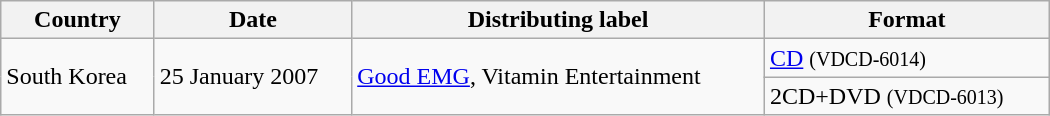<table class="wikitable" style="width:700px">
<tr>
<th>Country</th>
<th>Date</th>
<th>Distributing label</th>
<th>Format</th>
</tr>
<tr>
<td rowspan=2>South Korea</td>
<td rowspan=2>25 January 2007</td>
<td rowspan=2><a href='#'>Good EMG</a>, Vitamin Entertainment</td>
<td><a href='#'>CD</a> <small>(VDCD-6014)</small></td>
</tr>
<tr>
<td>2CD+DVD <small>(VDCD-6013)</small></td>
</tr>
</table>
